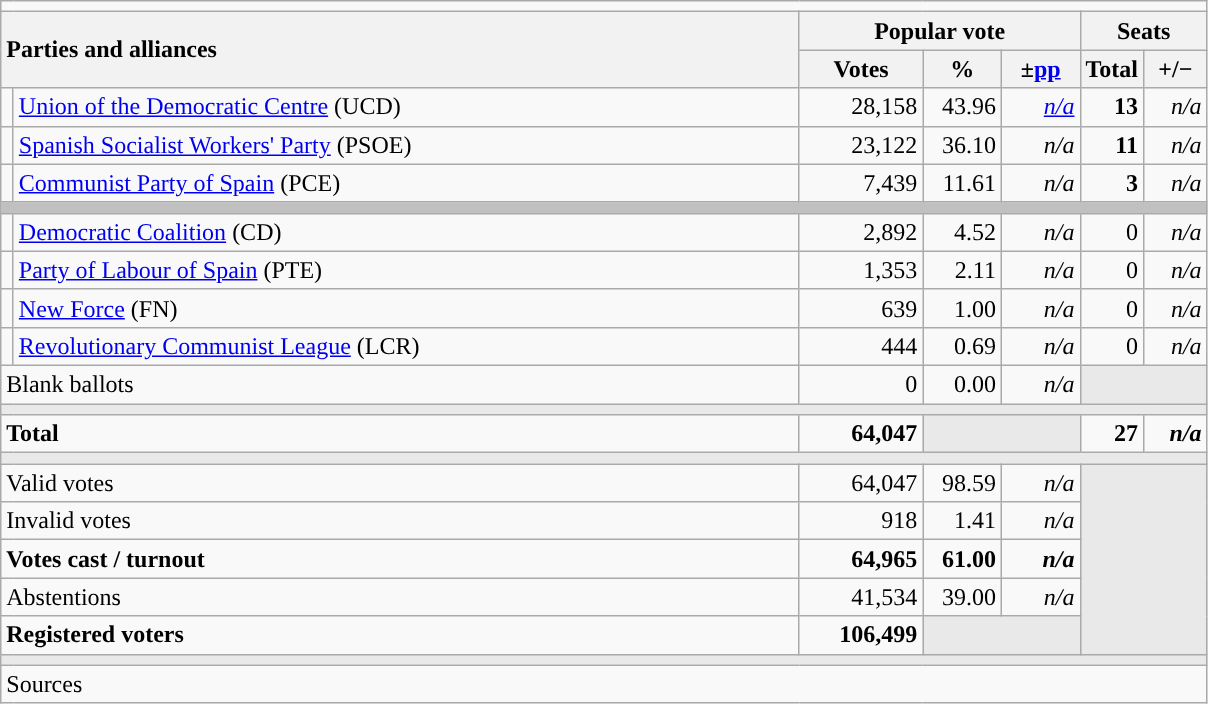<table class="wikitable" style="text-align:right;">
<tr>
<td colspan="7"></td>
</tr>
<tr>
<th style="text-align:left;" rowspan="2" colspan="2" width="525">Parties and alliances</th>
<th colspan="3">Popular vote</th>
<th colspan="2">Seats</th>
</tr>
<tr>
<th width="75">Votes</th>
<th width="45">%</th>
<th width="45">±<a href='#'>pp</a></th>
<th width="35">Total</th>
<th width="35">+/−</th>
</tr>
<tr>
<td width="1" style="color:inherit;background:"></td>
<td align="left"><a href='#'>Union of the Democratic Centre</a> (UCD)</td>
<td>28,158</td>
<td>43.96</td>
<td><em><a href='#'>n/a</a></em></td>
<td><strong>13</strong></td>
<td><em>n/a</em></td>
</tr>
<tr>
<td style="color:inherit;background:"></td>
<td align="left"><a href='#'>Spanish Socialist Workers' Party</a> (PSOE)</td>
<td>23,122</td>
<td>36.10</td>
<td><em>n/a</em></td>
<td><strong>11</strong></td>
<td><em>n/a</em></td>
</tr>
<tr>
<td style="color:inherit;background:"></td>
<td align="left"><a href='#'>Communist Party of Spain</a> (PCE)</td>
<td>7,439</td>
<td>11.61</td>
<td><em>n/a</em></td>
<td><strong>3</strong></td>
<td><em>n/a</em></td>
</tr>
<tr>
<td colspan="7" bgcolor="#C0C0C0"></td>
</tr>
<tr>
<td style="color:inherit;background:"></td>
<td align="left"><a href='#'>Democratic Coalition</a> (CD)</td>
<td>2,892</td>
<td>4.52</td>
<td><em>n/a</em></td>
<td>0</td>
<td><em>n/a</em></td>
</tr>
<tr>
<td style="color:inherit;background:"></td>
<td align="left"><a href='#'>Party of Labour of Spain</a> (PTE)</td>
<td>1,353</td>
<td>2.11</td>
<td><em>n/a</em></td>
<td>0</td>
<td><em>n/a</em></td>
</tr>
<tr>
<td style="color:inherit;background:"></td>
<td align="left"><a href='#'>New Force</a> (FN)</td>
<td>639</td>
<td>1.00</td>
<td><em>n/a</em></td>
<td>0</td>
<td><em>n/a</em></td>
</tr>
<tr>
<td style="color:inherit;background:"></td>
<td align="left"><a href='#'>Revolutionary Communist League</a> (LCR)</td>
<td>444</td>
<td>0.69</td>
<td><em>n/a</em></td>
<td>0</td>
<td><em>n/a</em></td>
</tr>
<tr>
<td align="left" colspan="2">Blank ballots</td>
<td>0</td>
<td>0.00</td>
<td><em>n/a</em></td>
<td bgcolor="#E9E9E9" colspan="2"></td>
</tr>
<tr>
<td colspan="7" bgcolor="#E9E9E9"></td>
</tr>
<tr style="font-weight:bold;">
<td align="left" colspan="2">Total</td>
<td>64,047</td>
<td bgcolor="#E9E9E9" colspan="2"></td>
<td>27</td>
<td><em>n/a</em></td>
</tr>
<tr>
<td colspan="7" bgcolor="#E9E9E9"></td>
</tr>
<tr>
<td align="left" colspan="2">Valid votes</td>
<td>64,047</td>
<td>98.59</td>
<td><em>n/a</em></td>
<td bgcolor="#E9E9E9" colspan="2" rowspan="5"></td>
</tr>
<tr>
<td align="left" colspan="2">Invalid votes</td>
<td>918</td>
<td>1.41</td>
<td><em>n/a</em></td>
</tr>
<tr style="font-weight:bold;">
<td align="left" colspan="2">Votes cast / turnout</td>
<td>64,965</td>
<td>61.00</td>
<td><em>n/a</em></td>
</tr>
<tr>
<td align="left" colspan="2">Abstentions</td>
<td>41,534</td>
<td>39.00</td>
<td><em>n/a</em></td>
</tr>
<tr style="font-weight:bold;">
<td align="left" colspan="2">Registered voters</td>
<td>106,499</td>
<td bgcolor="#E9E9E9" colspan="2"></td>
</tr>
<tr>
<td colspan="7" bgcolor="#E9E9E9"></td>
</tr>
<tr>
<td align="left" colspan="7">Sources</td>
</tr>
</table>
